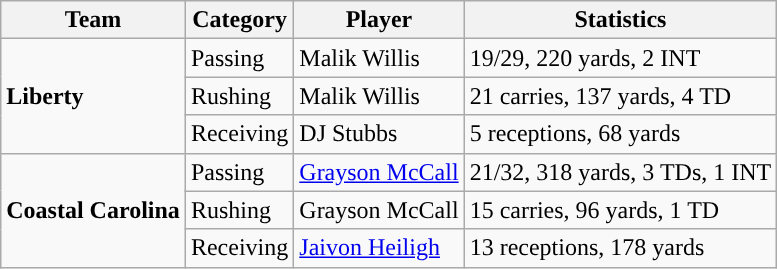<table class="wikitable" style="float: left;">
<tr>
<th>Team</th>
<th>Category</th>
<th>Player</th>
<th>Statistics</th>
</tr>
<tr>
<td rowspan=3><strong>Liberty</strong></td>
<td>Passing</td>
<td>Malik Willis</td>
<td>19/29, 220 yards, 2 INT</td>
</tr>
<tr>
<td>Rushing</td>
<td>Malik Willis</td>
<td>21 carries, 137 yards, 4 TD</td>
</tr>
<tr>
<td>Receiving</td>
<td>DJ Stubbs</td>
<td>5 receptions, 68 yards</td>
</tr>
<tr>
<td rowspan=3><strong>Coastal Carolina</strong></td>
<td>Passing</td>
<td><a href='#'>Grayson McCall</a></td>
<td>21/32, 318 yards, 3 TDs, 1 INT</td>
</tr>
<tr>
<td>Rushing</td>
<td>Grayson McCall</td>
<td>15 carries, 96 yards, 1 TD</td>
</tr>
<tr>
<td>Receiving</td>
<td><a href='#'>Jaivon Heiligh</a></td>
<td>13 receptions, 178 yards</td>
</tr>
</table>
